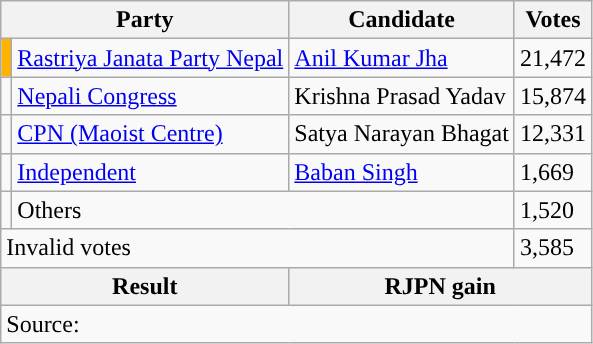<table class="wikitable">
<tr>
<th colspan="2">Party</th>
<th>Candidate</th>
<th>Votes</th>
</tr>
<tr>
<td style="background-color:#ffb300"></td>
<td><a href='#'>Rastriya Janata Party Nepal</a></td>
<td><a href='#'>Anil Kumar Jha</a></td>
<td>21,472</td>
</tr>
<tr>
<td style="background-color:"></td>
<td><a href='#'>Nepali Congress</a></td>
<td>Krishna Prasad Yadav</td>
<td>15,874</td>
</tr>
<tr>
<td style="background-color:"></td>
<td><a href='#'>CPN (Maoist Centre)</a></td>
<td>Satya Narayan Bhagat</td>
<td>12,331</td>
</tr>
<tr>
<td style="background-color:"></td>
<td><a href='#'>Independent</a></td>
<td><a href='#'>Baban Singh</a></td>
<td>1,669</td>
</tr>
<tr>
<td></td>
<td colspan="2">Others</td>
<td>1,520</td>
</tr>
<tr>
<td colspan="3">Invalid votes</td>
<td>3,585</td>
</tr>
<tr>
<th colspan="2">Result</th>
<th colspan="2">RJPN gain</th>
</tr>
<tr>
<td colspan="4">Source: </td>
</tr>
</table>
